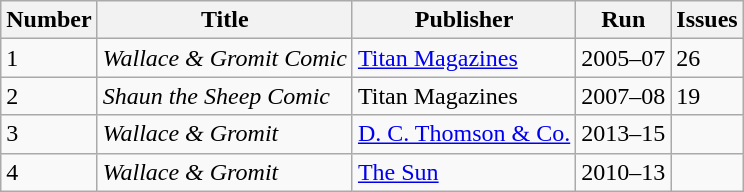<table class="wikitable sortable">
<tr>
<th>Number</th>
<th>Title</th>
<th>Publisher</th>
<th>Run</th>
<th>Issues</th>
</tr>
<tr>
<td>1</td>
<td><em>Wallace & Gromit Comic</em></td>
<td><a href='#'>Titan Magazines</a></td>
<td>2005–07</td>
<td>26</td>
</tr>
<tr>
<td>2</td>
<td><em>Shaun the Sheep Comic</em></td>
<td>Titan Magazines</td>
<td>2007–08</td>
<td>19</td>
</tr>
<tr>
<td>3</td>
<td><em>Wallace & Gromit</em></td>
<td><a href='#'>D. C. Thomson & Co.</a></td>
<td>2013–15</td>
<td></td>
</tr>
<tr>
<td>4</td>
<td><em>Wallace & Gromit</em></td>
<td><a href='#'>The Sun</a></td>
<td>2010–13</td>
<td></td>
</tr>
</table>
